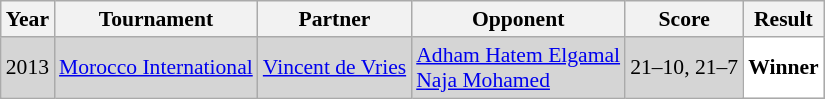<table class="sortable wikitable" style="font-size: 90%;">
<tr>
<th>Year</th>
<th>Tournament</th>
<th>Partner</th>
<th>Opponent</th>
<th>Score</th>
<th>Result</th>
</tr>
<tr style="background:#D5D5D5">
<td align="center">2013</td>
<td align="left"><a href='#'>Morocco International</a></td>
<td align="left"> <a href='#'>Vincent de Vries</a></td>
<td align="left"> <a href='#'>Adham Hatem Elgamal</a> <br>  <a href='#'>Naja Mohamed</a></td>
<td align="left">21–10, 21–7</td>
<td style="text-align:left; background:white"> <strong>Winner</strong></td>
</tr>
</table>
